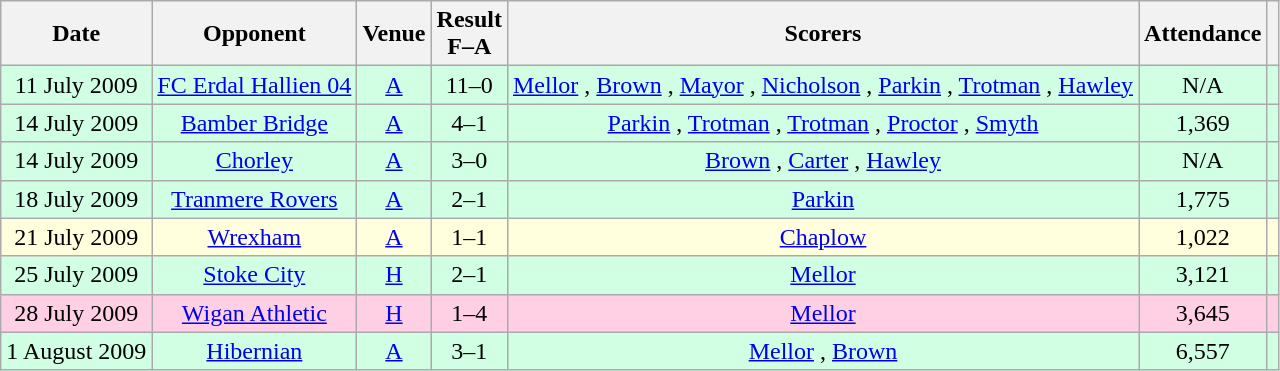<table class="wikitable" style="text-align:center">
<tr>
<th>Date</th>
<th>Opponent</th>
<th>Venue</th>
<th>Result<br>F–A</th>
<th>Scorers</th>
<th>Attendance</th>
<th></th>
</tr>
<tr bgcolor="#d0ffe3">
<td>11 July 2009</td>
<td><a href='#'>FC Erdal Hallien 04</a></td>
<td><a href='#'>A</a></td>
<td>11–0</td>
<td><a href='#'>Mellor</a> , <a href='#'>Brown</a> , <a href='#'>Mayor</a> , <a href='#'>Nicholson</a> , <a href='#'>Parkin</a> , <a href='#'>Trotman</a> , <a href='#'>Hawley</a> </td>
<td>N/A</td>
<td></td>
</tr>
<tr bgcolor="#d0ffe3">
<td>14 July 2009</td>
<td><a href='#'>Bamber Bridge</a></td>
<td><a href='#'>A</a></td>
<td>4–1</td>
<td><a href='#'>Parkin</a> , <a href='#'>Trotman</a> , <a href='#'>Trotman</a> , <a href='#'>Proctor</a> , <a href='#'>Smyth</a> </td>
<td>1,369</td>
<td></td>
</tr>
<tr bgcolor="#d0ffe3">
<td>14 July 2009</td>
<td><a href='#'>Chorley</a></td>
<td><a href='#'>A</a></td>
<td>3–0</td>
<td><a href='#'>Brown</a> , <a href='#'>Carter</a> , <a href='#'>Hawley</a> </td>
<td>N/A</td>
<td></td>
</tr>
<tr bgcolor="#d0ffe3">
<td>18 July 2009</td>
<td><a href='#'>Tranmere Rovers</a></td>
<td><a href='#'>A</a></td>
<td>2–1</td>
<td><a href='#'>Parkin</a> </td>
<td>1,775</td>
<td></td>
</tr>
<tr bgcolor="#ffffdd">
<td>21 July 2009</td>
<td><a href='#'>Wrexham</a></td>
<td><a href='#'>A</a></td>
<td>1–1</td>
<td><a href='#'>Chaplow</a> </td>
<td>1,022</td>
<td></td>
</tr>
<tr bgcolor="#d0ffe3">
<td>25 July 2009</td>
<td><a href='#'>Stoke City</a></td>
<td><a href='#'>H</a></td>
<td>2–1</td>
<td><a href='#'>Mellor</a> </td>
<td>3,121</td>
<td></td>
</tr>
<tr bgcolor="#ffd0e3">
<td>28 July 2009</td>
<td><a href='#'>Wigan Athletic</a></td>
<td><a href='#'>H</a></td>
<td>1–4</td>
<td><a href='#'>Mellor</a> </td>
<td>3,645</td>
<td></td>
</tr>
<tr bgcolor="#d0ffe3">
<td>1 August 2009</td>
<td><a href='#'>Hibernian</a></td>
<td><a href='#'>A</a></td>
<td>3–1</td>
<td><a href='#'>Mellor</a> , <a href='#'>Brown</a> </td>
<td>6,557</td>
<td></td>
</tr>
</table>
